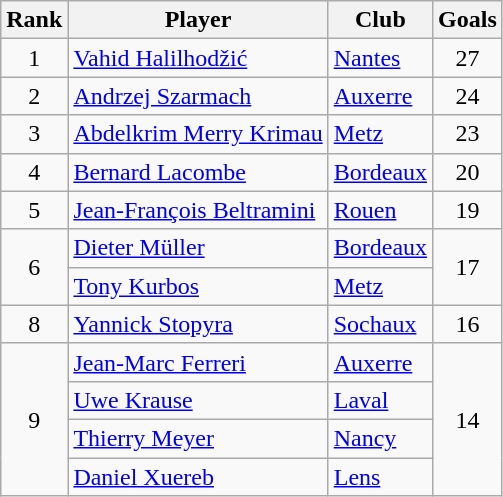<table class="wikitable" style="text-align:center">
<tr>
<th>Rank</th>
<th>Player</th>
<th>Club</th>
<th>Goals</th>
</tr>
<tr>
<td>1</td>
<td align="left"> <a href='#'>Vahid Halilhodžić</a></td>
<td align="left"><a href='#'>Nantes</a></td>
<td>27</td>
</tr>
<tr>
<td>2</td>
<td align="left"> <a href='#'>Andrzej Szarmach</a></td>
<td align="left"><a href='#'>Auxerre</a></td>
<td>24</td>
</tr>
<tr>
<td>3</td>
<td align="left"> <a href='#'>Abdelkrim Merry Krimau</a></td>
<td align="left"><a href='#'>Metz</a></td>
<td>23</td>
</tr>
<tr>
<td>4</td>
<td align="left"> <a href='#'>Bernard Lacombe</a></td>
<td align="left"><a href='#'>Bordeaux</a></td>
<td>20</td>
</tr>
<tr>
<td>5</td>
<td align="left"> <a href='#'>Jean-François Beltramini</a></td>
<td align="left"><a href='#'>Rouen</a></td>
<td>19</td>
</tr>
<tr>
<td rowspan="2">6</td>
<td align="left"> <a href='#'>Dieter Müller</a></td>
<td align="left"><a href='#'>Bordeaux</a></td>
<td rowspan="2">17</td>
</tr>
<tr>
<td align="left"> <a href='#'>Tony Kurbos</a></td>
<td align="left"><a href='#'>Metz</a></td>
</tr>
<tr>
<td>8</td>
<td align="left"> <a href='#'>Yannick Stopyra</a></td>
<td align="left"><a href='#'>Sochaux</a></td>
<td>16</td>
</tr>
<tr>
<td rowspan="4">9</td>
<td align="left"> <a href='#'>Jean-Marc Ferreri</a></td>
<td align="left"><a href='#'>Auxerre</a></td>
<td rowspan="4">14</td>
</tr>
<tr>
<td align="left"> <a href='#'>Uwe Krause</a></td>
<td align="left"><a href='#'>Laval</a></td>
</tr>
<tr>
<td align="left"> <a href='#'>Thierry Meyer</a></td>
<td align="left"><a href='#'>Nancy</a></td>
</tr>
<tr>
<td align="left"> <a href='#'>Daniel Xuereb</a></td>
<td align="left"><a href='#'>Lens</a></td>
</tr>
</table>
